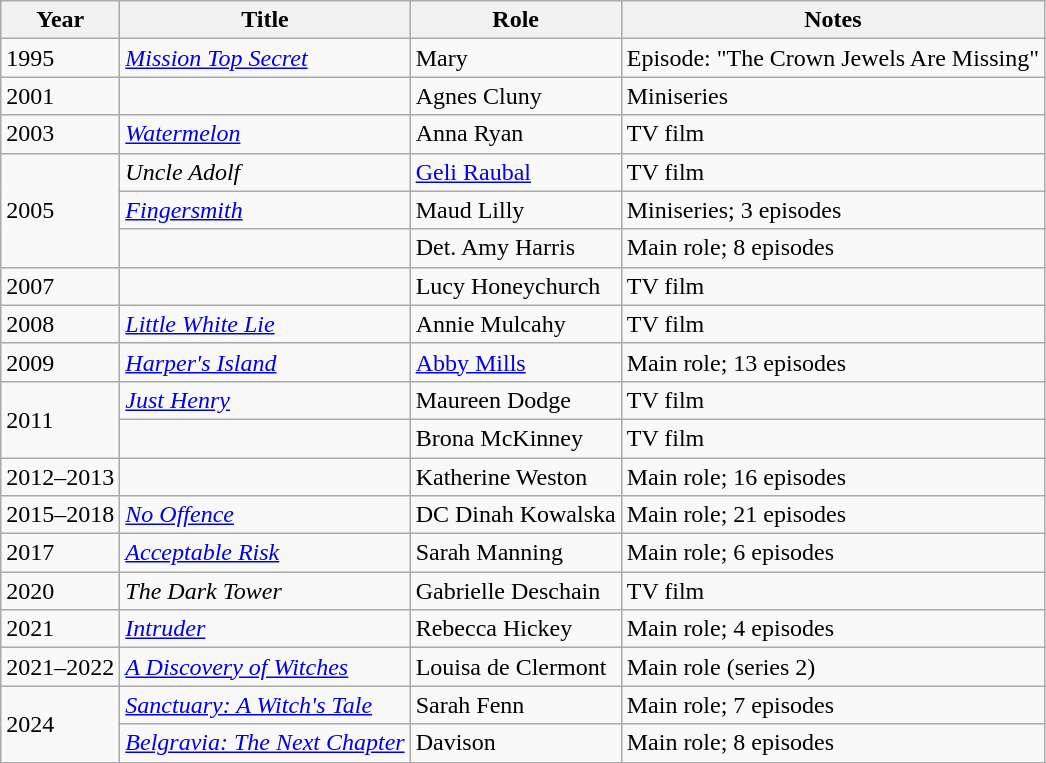<table class="wikitable sortable">
<tr>
<th>Year</th>
<th>Title</th>
<th>Role</th>
<th class="unsortable">Notes</th>
</tr>
<tr>
<td>1995</td>
<td><em><a href='#'>Mission Top Secret</a></em></td>
<td>Mary</td>
<td>Episode: "The Crown Jewels Are Missing"</td>
</tr>
<tr>
<td>2001</td>
<td><em></em></td>
<td>Agnes Cluny</td>
<td>Miniseries</td>
</tr>
<tr>
<td>2003</td>
<td><em><a href='#'>Watermelon</a></em></td>
<td>Anna Ryan</td>
<td>TV film</td>
</tr>
<tr>
<td rowspan="3">2005</td>
<td><em>Uncle Adolf</em></td>
<td><a href='#'>Geli Raubal</a></td>
<td>TV film</td>
</tr>
<tr>
<td><em><a href='#'>Fingersmith</a></em></td>
<td>Maud Lilly</td>
<td>Miniseries; 3 episodes</td>
</tr>
<tr>
<td><em></em></td>
<td>Det. Amy Harris</td>
<td>Main role; 8 episodes</td>
</tr>
<tr>
<td>2007</td>
<td><em></em></td>
<td>Lucy Honeychurch</td>
<td>TV film</td>
</tr>
<tr>
<td>2008</td>
<td><em><a href='#'>Little White Lie</a></em></td>
<td>Annie Mulcahy</td>
<td>TV film</td>
</tr>
<tr>
<td>2009</td>
<td><em><a href='#'>Harper's Island</a></em></td>
<td><a href='#'>Abby Mills</a></td>
<td>Main role; 13 episodes</td>
</tr>
<tr>
<td rowspan="2">2011</td>
<td><em><a href='#'>Just Henry</a></em></td>
<td>Maureen Dodge</td>
<td>TV film</td>
</tr>
<tr>
<td><em></em></td>
<td>Brona McKinney</td>
<td>TV film</td>
</tr>
<tr>
<td>2012–2013</td>
<td><em></em></td>
<td>Katherine Weston</td>
<td>Main role; 16 episodes</td>
</tr>
<tr>
<td>2015–2018</td>
<td><em><a href='#'>No Offence</a></em></td>
<td>DC Dinah Kowalska</td>
<td>Main role; 21 episodes</td>
</tr>
<tr>
<td>2017</td>
<td><em><a href='#'>Acceptable Risk</a></em></td>
<td>Sarah Manning</td>
<td>Main role; 6 episodes</td>
</tr>
<tr>
<td>2020</td>
<td><em>The Dark Tower</em></td>
<td>Gabrielle Deschain</td>
<td>TV film</td>
</tr>
<tr>
<td>2021</td>
<td><em><a href='#'>Intruder</a></em></td>
<td>Rebecca Hickey</td>
<td>Main role; 4 episodes</td>
</tr>
<tr>
<td>2021–2022</td>
<td><em><a href='#'>A Discovery of Witches</a></em></td>
<td>Louisa de Clermont</td>
<td>Main role (series 2)</td>
</tr>
<tr>
<td rowspan="2">2024</td>
<td><em><a href='#'>Sanctuary: A Witch's Tale</a></em></td>
<td>Sarah Fenn</td>
<td>Main role; 7 episodes</td>
</tr>
<tr>
<td><em><a href='#'>Belgravia: The Next Chapter</a></em></td>
<td>Davison</td>
<td>Main role; 8 episodes</td>
</tr>
</table>
